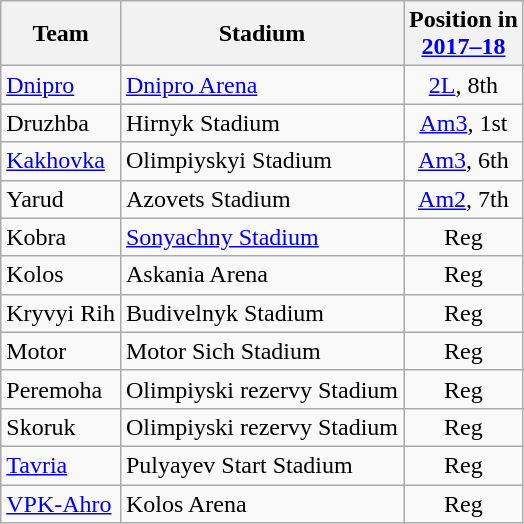<table class="wikitable sortable" style="text-align: left;">
<tr>
<th>Team</th>
<th>Stadium</th>
<th>Position in<br><a href='#'>2017–18</a></th>
</tr>
<tr>
<td><a href='#'>Dnipro</a></td>
<td><a href='#'>Dnipro Arena</a></td>
<td align="center"><a href='#'>2L</a>, 8th</td>
</tr>
<tr>
<td>Druzhba</td>
<td>Hirnyk Stadium</td>
<td align="center"><a href='#'>Am3</a>, 1st</td>
</tr>
<tr>
<td><a href='#'>Kakhovka</a></td>
<td>Olimpiyskyi Stadium</td>
<td align="center"><a href='#'>Am3</a>, 6th</td>
</tr>
<tr>
<td>Yarud</td>
<td>Azovets Stadium</td>
<td align="center"><a href='#'>Am2</a>, 7th</td>
</tr>
<tr>
<td>Kobra</td>
<td><a href='#'>Sonyachny Stadium</a></td>
<td align="center">Reg</td>
</tr>
<tr>
<td>Kolos</td>
<td>Askania Arena</td>
<td align="center">Reg</td>
</tr>
<tr>
<td>Kryvyi Rih</td>
<td>Budivelnyk Stadium</td>
<td align="center">Reg</td>
</tr>
<tr>
<td>Motor</td>
<td>Motor Sich Stadium</td>
<td align="center">Reg</td>
</tr>
<tr>
<td>Peremoha</td>
<td>Olimpiyski rezervy Stadium</td>
<td align="center">Reg</td>
</tr>
<tr>
<td>Skoruk</td>
<td>Olimpiyski rezervy Stadium</td>
<td align="center">Reg</td>
</tr>
<tr>
<td><a href='#'>Tavria</a></td>
<td>Pulyayev Start Stadium</td>
<td align="center">Reg</td>
</tr>
<tr>
<td><a href='#'>VPK-Ahro</a></td>
<td>Kolos Arena</td>
<td align="center">Reg</td>
</tr>
</table>
